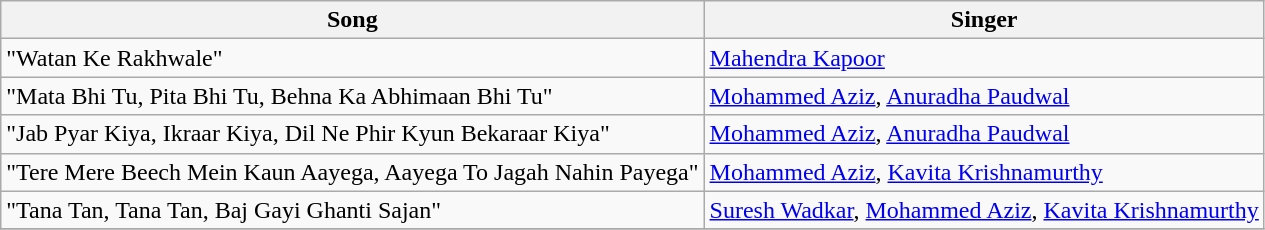<table class="wikitable">
<tr>
<th>Song</th>
<th>Singer</th>
</tr>
<tr>
<td>"Watan Ke Rakhwale"</td>
<td><a href='#'>Mahendra Kapoor</a></td>
</tr>
<tr>
<td>"Mata Bhi Tu, Pita Bhi Tu, Behna Ka Abhimaan Bhi Tu"</td>
<td><a href='#'>Mohammed Aziz</a>, <a href='#'>Anuradha Paudwal</a></td>
</tr>
<tr>
<td>"Jab Pyar Kiya, Ikraar Kiya, Dil Ne Phir Kyun Bekaraar Kiya"</td>
<td><a href='#'>Mohammed Aziz</a>, <a href='#'>Anuradha Paudwal</a></td>
</tr>
<tr>
<td>"Tere Mere Beech Mein Kaun Aayega, Aayega To Jagah Nahin Payega"</td>
<td><a href='#'>Mohammed Aziz</a>, <a href='#'>Kavita Krishnamurthy</a></td>
</tr>
<tr>
<td>"Tana Tan, Tana Tan, Baj Gayi Ghanti Sajan"</td>
<td><a href='#'>Suresh Wadkar</a>, <a href='#'>Mohammed Aziz</a>, <a href='#'>Kavita Krishnamurthy</a></td>
</tr>
<tr>
</tr>
</table>
